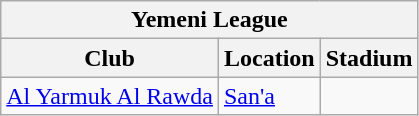<table class="wikitable" border="1">
<tr>
<th colspan="4">Yemeni League</th>
</tr>
<tr>
<th>Club</th>
<th>Location</th>
<th>Stadium</th>
</tr>
<tr>
<td><a href='#'>Al Yarmuk Al Rawda</a></td>
<td><a href='#'>San'a</a></td>
<td></td>
</tr>
</table>
